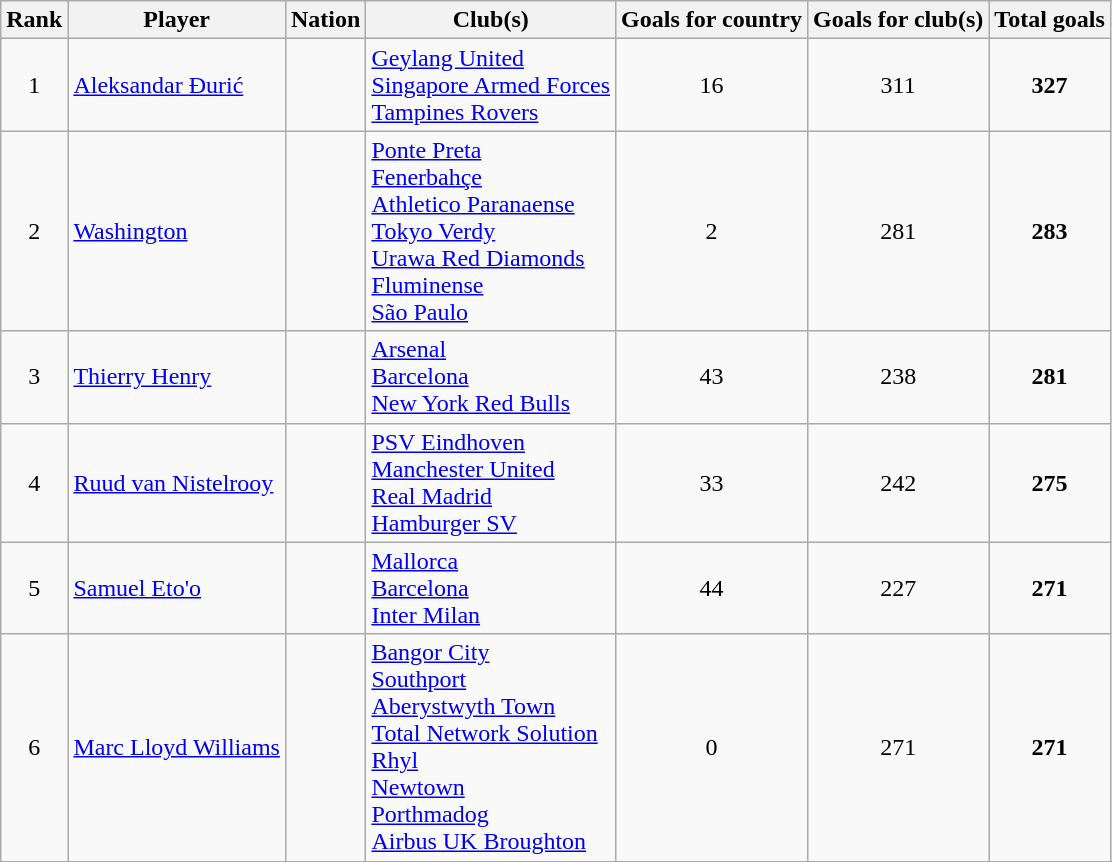<table class="wikitable sortable">
<tr>
<th>Rank</th>
<th>Player</th>
<th>Nation</th>
<th>Club(s)</th>
<th>Goals for country</th>
<th>Goals for club(s)</th>
<th>Total goals</th>
</tr>
<tr>
<td align="center">1</td>
<td><a href='#'>Aleksandar Đurić</a></td>
<td></td>
<td> <a href='#'>Geylang United</a><br> <a href='#'>Singapore Armed Forces</a><br> <a href='#'>Tampines Rovers</a></td>
<td align="center">16</td>
<td align="center">311</td>
<td align="center"><strong>327</strong></td>
</tr>
<tr>
<td align="center">2</td>
<td><a href='#'>Washington</a></td>
<td></td>
<td> <a href='#'>Ponte Preta</a><br> <a href='#'>Fenerbahçe</a><br> <a href='#'>Athletico Paranaense</a><br> <a href='#'>Tokyo Verdy</a><br> <a href='#'>Urawa Red Diamonds</a><br> <a href='#'>Fluminense</a><br> <a href='#'>São Paulo</a></td>
<td align="center">2</td>
<td align="center">281</td>
<td align="center"><strong>283</strong></td>
</tr>
<tr>
<td align="center">3</td>
<td><a href='#'>Thierry Henry</a></td>
<td></td>
<td> <a href='#'>Arsenal</a><br> <a href='#'>Barcelona</a><br> <a href='#'>New York Red Bulls</a></td>
<td align="center">43</td>
<td align="center">238</td>
<td align="center"><strong>281</strong></td>
</tr>
<tr>
<td align="center">4</td>
<td><a href='#'>Ruud van Nistelrooy</a></td>
<td></td>
<td> <a href='#'>PSV Eindhoven</a><br> <a href='#'>Manchester United</a><br> <a href='#'>Real Madrid</a><br> <a href='#'>Hamburger SV</a></td>
<td align="center">33</td>
<td align="center">242</td>
<td align="center"><strong>275</strong></td>
</tr>
<tr>
<td align="center">5</td>
<td><a href='#'>Samuel Eto'o</a></td>
<td></td>
<td> <a href='#'>Mallorca</a><br> <a href='#'>Barcelona</a><br> <a href='#'>Inter Milan</a></td>
<td align="center">44</td>
<td align="center">227</td>
<td align="center"><strong>271</strong></td>
</tr>
<tr>
<td align="center">6</td>
<td><a href='#'>Marc Lloyd Williams</a></td>
<td></td>
<td> <a href='#'>Bangor City</a><br> <a href='#'>Southport</a><br> <a href='#'>Aberystwyth Town</a><br> <a href='#'>Total Network Solution</a><br> <a href='#'>Rhyl</a><br> <a href='#'>Newtown</a><br> <a href='#'>Porthmadog</a><br> <a href='#'>Airbus UK Broughton</a></td>
<td align="center">0</td>
<td align="center">271</td>
<td align="center"><strong>271</strong></td>
</tr>
<tr>
</tr>
</table>
